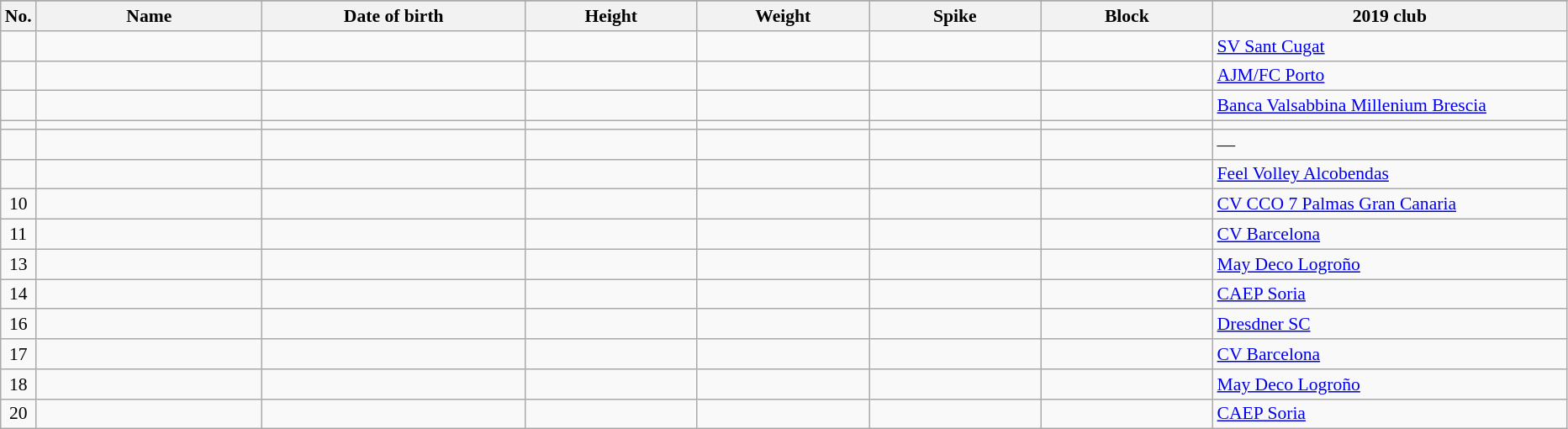<table class="wikitable sortable" style="font-size:90%; text-align:center;">
<tr>
</tr>
<tr>
<th>No.</th>
<th style="width:12em">Name</th>
<th style="width:14em">Date of birth</th>
<th style="width:9em">Height</th>
<th style="width:9em">Weight</th>
<th style="width:9em">Spike</th>
<th style="width:9em">Block</th>
<th style="width:19em">2019 club</th>
</tr>
<tr>
<td></td>
<td align=left></td>
<td align=right></td>
<td></td>
<td></td>
<td></td>
<td></td>
<td align=left> <a href='#'>SV Sant Cugat</a></td>
</tr>
<tr>
<td></td>
<td align=left></td>
<td align=right></td>
<td></td>
<td></td>
<td></td>
<td></td>
<td align=left> <a href='#'>AJM/FC Porto</a></td>
</tr>
<tr>
<td></td>
<td align=left></td>
<td align=right></td>
<td></td>
<td></td>
<td></td>
<td></td>
<td align=left> <a href='#'>Banca Valsabbina Millenium Brescia</a></td>
</tr>
<tr>
<td></td>
<td align=left></td>
<td align=right></td>
<td></td>
<td></td>
<td></td>
<td></td>
<td align=left></td>
</tr>
<tr>
<td></td>
<td align=left></td>
<td align=right></td>
<td></td>
<td></td>
<td></td>
<td></td>
<td align=left>—</td>
</tr>
<tr>
<td></td>
<td align=left></td>
<td align=right></td>
<td></td>
<td></td>
<td></td>
<td></td>
<td align=left> <a href='#'>Feel Volley Alcobendas</a></td>
</tr>
<tr>
<td>10</td>
<td align=left></td>
<td align=right></td>
<td></td>
<td></td>
<td></td>
<td></td>
<td align=left> <a href='#'>CV CCO 7 Palmas Gran Canaria</a></td>
</tr>
<tr>
<td>11</td>
<td align=left></td>
<td align=right></td>
<td></td>
<td></td>
<td></td>
<td></td>
<td align=left> <a href='#'>CV Barcelona</a></td>
</tr>
<tr>
<td>13</td>
<td align=left></td>
<td align=right></td>
<td></td>
<td></td>
<td></td>
<td></td>
<td align=left> <a href='#'>May Deco Logroño</a></td>
</tr>
<tr>
<td>14</td>
<td align=left></td>
<td align=right></td>
<td></td>
<td></td>
<td></td>
<td></td>
<td align=left> <a href='#'>CAEP Soria</a></td>
</tr>
<tr>
<td>16</td>
<td align=left></td>
<td align=right></td>
<td></td>
<td></td>
<td></td>
<td></td>
<td align=left> <a href='#'>Dresdner SC</a></td>
</tr>
<tr>
<td>17</td>
<td align=left></td>
<td align=right></td>
<td></td>
<td></td>
<td></td>
<td></td>
<td align=left> <a href='#'>CV Barcelona</a></td>
</tr>
<tr>
<td>18</td>
<td align=left></td>
<td align=right></td>
<td></td>
<td></td>
<td></td>
<td></td>
<td align=left> <a href='#'>May Deco Logroño</a></td>
</tr>
<tr>
<td>20</td>
<td align=left></td>
<td align=right></td>
<td></td>
<td></td>
<td></td>
<td></td>
<td align=left> <a href='#'>CAEP Soria</a></td>
</tr>
</table>
